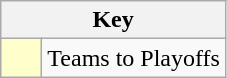<table class="wikitable" style="text-align: center;">
<tr>
<th colspan=2>Key</th>
</tr>
<tr>
<td style="background:#ffffcc; width:20px;"></td>
<td align=left>Teams to Playoffs</td>
</tr>
</table>
